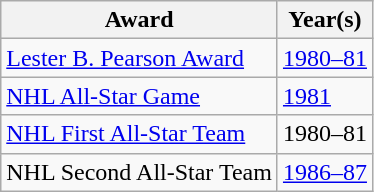<table class="wikitable">
<tr>
<th>Award</th>
<th>Year(s)</th>
</tr>
<tr>
<td><a href='#'>Lester B. Pearson Award</a></td>
<td><a href='#'>1980–81</a></td>
</tr>
<tr>
<td><a href='#'>NHL All-Star Game</a></td>
<td><a href='#'>1981</a></td>
</tr>
<tr>
<td><a href='#'>NHL First All-Star Team</a></td>
<td>1980–81</td>
</tr>
<tr>
<td>NHL Second All-Star Team</td>
<td><a href='#'>1986–87</a></td>
</tr>
</table>
